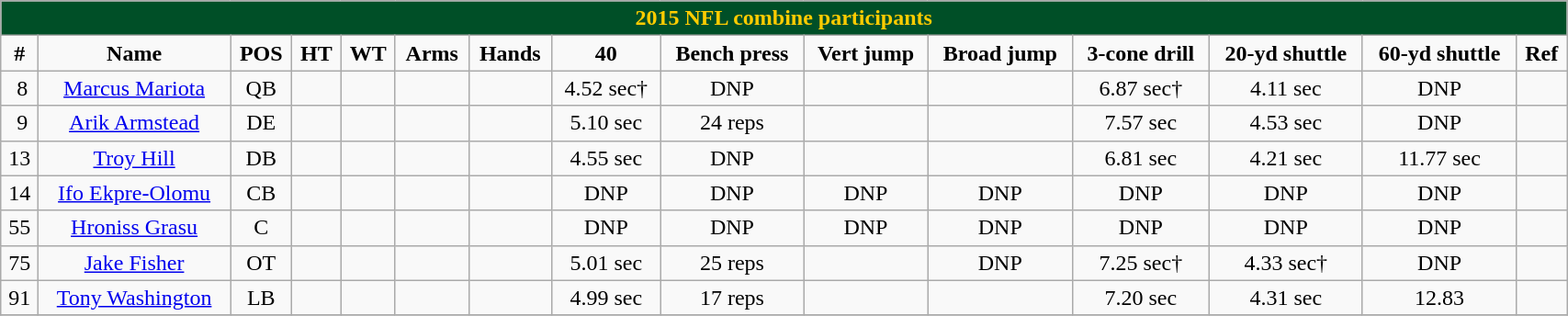<table style="width:90%; text-align:center;" class="wikitable">
<tr style="font-weight:bold; background:#004f27; color:#fc0;">
<td colspan=15>2015 NFL combine participants</td>
</tr>
<tr style="font-weight:bold;">
<td>#</td>
<td>Name</td>
<td>POS</td>
<td>HT</td>
<td>WT</td>
<td>Arms</td>
<td>Hands</td>
<td>40</td>
<td>Bench press</td>
<td>Vert jump</td>
<td>Broad jump</td>
<td>3-cone drill</td>
<td>20-yd shuttle</td>
<td>60-yd shuttle</td>
<td>Ref</td>
</tr>
<tr>
<td> 8</td>
<td><a href='#'>Marcus Mariota</a></td>
<td>QB</td>
<td></td>
<td></td>
<td></td>
<td></td>
<td>4.52 sec†</td>
<td>DNP</td>
<td></td>
<td></td>
<td>6.87 sec†</td>
<td>4.11 sec</td>
<td>DNP</td>
<td></td>
</tr>
<tr>
<td> 9</td>
<td><a href='#'>Arik Armstead</a></td>
<td>DE</td>
<td></td>
<td></td>
<td></td>
<td></td>
<td>5.10 sec</td>
<td>24 reps</td>
<td></td>
<td></td>
<td>7.57 sec</td>
<td>4.53 sec</td>
<td>DNP</td>
<td></td>
</tr>
<tr>
<td>13</td>
<td><a href='#'>Troy Hill</a></td>
<td>DB</td>
<td></td>
<td></td>
<td></td>
<td></td>
<td>4.55 sec</td>
<td>DNP</td>
<td></td>
<td></td>
<td>6.81 sec</td>
<td>4.21 sec</td>
<td>11.77 sec</td>
<td></td>
</tr>
<tr>
<td>14</td>
<td><a href='#'>Ifo Ekpre-Olomu</a></td>
<td>CB</td>
<td></td>
<td></td>
<td></td>
<td></td>
<td>DNP</td>
<td>DNP</td>
<td>DNP</td>
<td>DNP</td>
<td>DNP</td>
<td>DNP</td>
<td>DNP</td>
<td></td>
</tr>
<tr>
<td>55</td>
<td><a href='#'>Hroniss Grasu</a></td>
<td>C</td>
<td></td>
<td></td>
<td></td>
<td></td>
<td>DNP</td>
<td>DNP</td>
<td>DNP</td>
<td>DNP</td>
<td>DNP</td>
<td>DNP</td>
<td>DNP</td>
<td></td>
</tr>
<tr>
<td>75</td>
<td><a href='#'>Jake Fisher</a></td>
<td>OT</td>
<td></td>
<td></td>
<td></td>
<td></td>
<td>5.01 sec</td>
<td>25 reps</td>
<td></td>
<td>DNP</td>
<td>7.25 sec†</td>
<td>4.33 sec†</td>
<td>DNP</td>
<td></td>
</tr>
<tr>
<td>91</td>
<td><a href='#'>Tony Washington</a></td>
<td>LB</td>
<td></td>
<td></td>
<td></td>
<td></td>
<td>4.99 sec</td>
<td>17 reps</td>
<td></td>
<td></td>
<td>7.20 sec</td>
<td>4.31 sec</td>
<td>12.83</td>
<td></td>
</tr>
<tr>
</tr>
</table>
